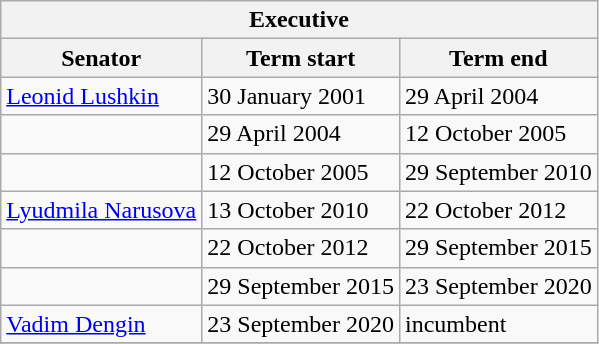<table class="wikitable sortable">
<tr>
<th colspan=3>Executive</th>
</tr>
<tr>
<th>Senator</th>
<th>Term start</th>
<th>Term end</th>
</tr>
<tr>
<td><a href='#'>Leonid Lushkin</a></td>
<td>30 January 2001</td>
<td>29 April 2004</td>
</tr>
<tr>
<td></td>
<td>29 April 2004</td>
<td>12 October 2005</td>
</tr>
<tr>
<td></td>
<td>12 October 2005</td>
<td>29 September 2010</td>
</tr>
<tr>
<td><a href='#'>Lyudmila Narusova</a></td>
<td>13 October 2010</td>
<td>22 October 2012</td>
</tr>
<tr>
<td></td>
<td>22 October 2012</td>
<td>29 September 2015</td>
</tr>
<tr>
<td></td>
<td>29 September 2015</td>
<td>23 September 2020</td>
</tr>
<tr>
<td><a href='#'>Vadim Dengin</a></td>
<td>23 September 2020</td>
<td>incumbent</td>
</tr>
<tr>
</tr>
</table>
